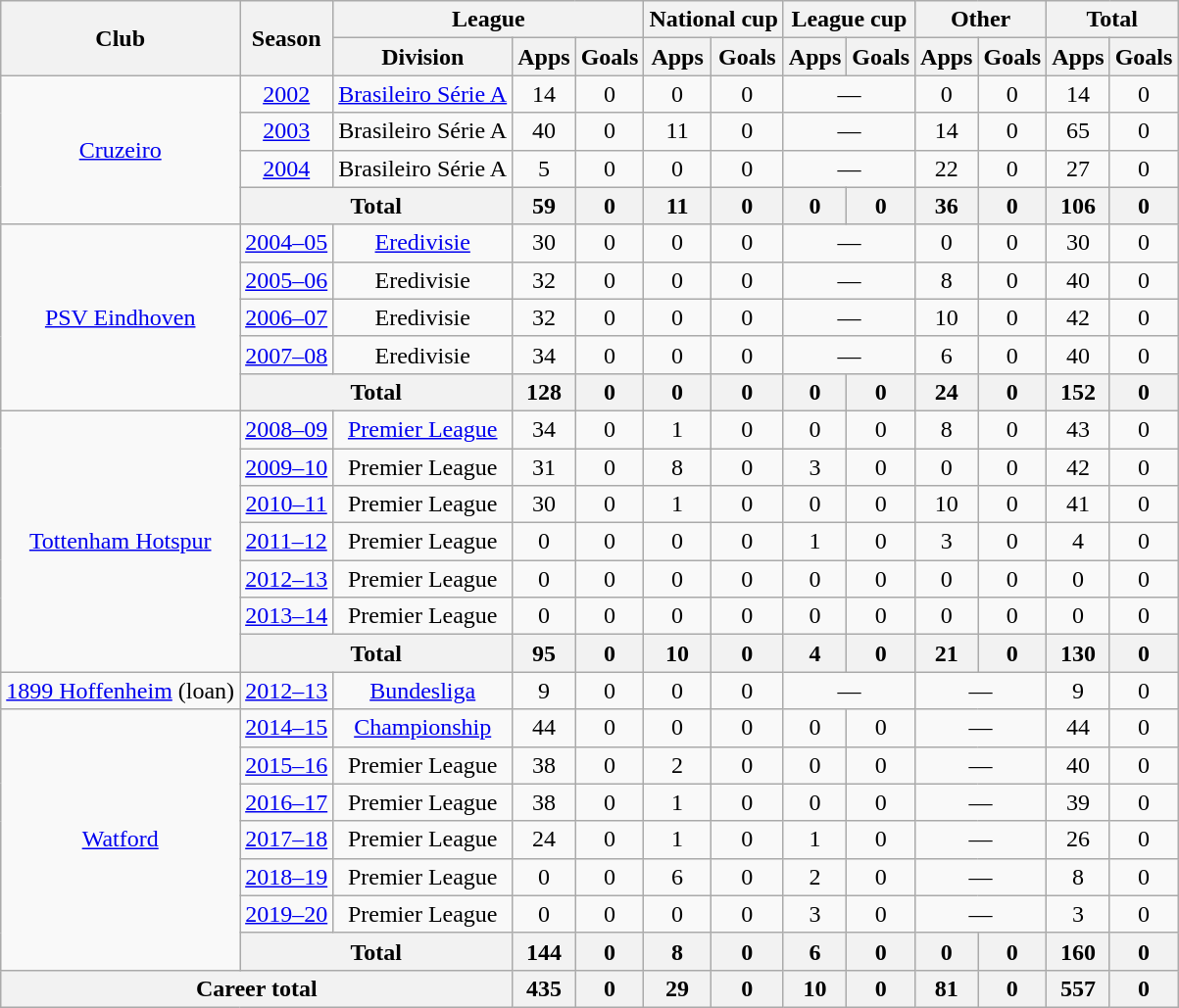<table class="wikitable" style="text-align:center">
<tr>
<th rowspan="2">Club</th>
<th rowspan="2">Season</th>
<th colspan="3">League</th>
<th colspan="2">National cup</th>
<th colspan="2">League cup</th>
<th colspan="2">Other</th>
<th colspan="2">Total</th>
</tr>
<tr>
<th>Division</th>
<th>Apps</th>
<th>Goals</th>
<th>Apps</th>
<th>Goals</th>
<th>Apps</th>
<th>Goals</th>
<th>Apps</th>
<th>Goals</th>
<th>Apps</th>
<th>Goals</th>
</tr>
<tr>
<td rowspan="4"><a href='#'>Cruzeiro</a></td>
<td><a href='#'>2002</a></td>
<td><a href='#'>Brasileiro Série A</a></td>
<td>14</td>
<td>0</td>
<td>0</td>
<td>0</td>
<td colspan="2">—</td>
<td>0</td>
<td>0</td>
<td>14</td>
<td>0</td>
</tr>
<tr>
<td><a href='#'>2003</a></td>
<td>Brasileiro Série A</td>
<td>40</td>
<td>0</td>
<td>11</td>
<td>0</td>
<td colspan="2">—</td>
<td>14</td>
<td>0</td>
<td>65</td>
<td>0</td>
</tr>
<tr>
<td><a href='#'>2004</a></td>
<td>Brasileiro Série A</td>
<td>5</td>
<td>0</td>
<td>0</td>
<td>0</td>
<td colspan="2">—</td>
<td>22</td>
<td>0</td>
<td>27</td>
<td>0</td>
</tr>
<tr>
<th colspan="2">Total</th>
<th>59</th>
<th>0</th>
<th>11</th>
<th>0</th>
<th>0</th>
<th>0</th>
<th>36</th>
<th>0</th>
<th>106</th>
<th>0</th>
</tr>
<tr>
<td rowspan="5"><a href='#'>PSV Eindhoven</a></td>
<td><a href='#'>2004–05</a></td>
<td><a href='#'>Eredivisie</a></td>
<td>30</td>
<td>0</td>
<td>0</td>
<td>0</td>
<td colspan="2">—</td>
<td>0</td>
<td>0</td>
<td>30</td>
<td>0</td>
</tr>
<tr>
<td><a href='#'>2005–06</a></td>
<td>Eredivisie</td>
<td>32</td>
<td>0</td>
<td>0</td>
<td>0</td>
<td colspan="2">—</td>
<td>8</td>
<td>0</td>
<td>40</td>
<td>0</td>
</tr>
<tr>
<td><a href='#'>2006–07</a></td>
<td>Eredivisie</td>
<td>32</td>
<td>0</td>
<td>0</td>
<td>0</td>
<td colspan="2">—</td>
<td>10</td>
<td>0</td>
<td>42</td>
<td>0</td>
</tr>
<tr>
<td><a href='#'>2007–08</a></td>
<td>Eredivisie</td>
<td>34</td>
<td>0</td>
<td>0</td>
<td>0</td>
<td colspan="2">—</td>
<td>6</td>
<td>0</td>
<td>40</td>
<td>0</td>
</tr>
<tr>
<th colspan="2">Total</th>
<th>128</th>
<th>0</th>
<th>0</th>
<th>0</th>
<th>0</th>
<th>0</th>
<th>24</th>
<th>0</th>
<th>152</th>
<th>0</th>
</tr>
<tr>
<td rowspan="7"><a href='#'>Tottenham Hotspur</a></td>
<td><a href='#'>2008–09</a></td>
<td><a href='#'>Premier League</a></td>
<td>34</td>
<td>0</td>
<td>1</td>
<td>0</td>
<td>0</td>
<td>0</td>
<td>8</td>
<td>0</td>
<td>43</td>
<td>0</td>
</tr>
<tr>
<td><a href='#'>2009–10</a></td>
<td>Premier League</td>
<td>31</td>
<td>0</td>
<td>8</td>
<td>0</td>
<td>3</td>
<td>0</td>
<td>0</td>
<td>0</td>
<td>42</td>
<td>0</td>
</tr>
<tr>
<td><a href='#'>2010–11</a></td>
<td>Premier League</td>
<td>30</td>
<td>0</td>
<td>1</td>
<td>0</td>
<td>0</td>
<td>0</td>
<td>10</td>
<td>0</td>
<td>41</td>
<td>0</td>
</tr>
<tr>
<td><a href='#'>2011–12</a></td>
<td>Premier League</td>
<td>0</td>
<td>0</td>
<td>0</td>
<td>0</td>
<td>1</td>
<td>0</td>
<td>3</td>
<td>0</td>
<td>4</td>
<td>0</td>
</tr>
<tr>
<td><a href='#'>2012–13</a></td>
<td>Premier League</td>
<td>0</td>
<td>0</td>
<td>0</td>
<td>0</td>
<td>0</td>
<td>0</td>
<td>0</td>
<td>0</td>
<td>0</td>
<td>0</td>
</tr>
<tr>
<td><a href='#'>2013–14</a></td>
<td>Premier League</td>
<td>0</td>
<td>0</td>
<td>0</td>
<td>0</td>
<td>0</td>
<td>0</td>
<td>0</td>
<td>0</td>
<td>0</td>
<td>0</td>
</tr>
<tr>
<th colspan="2">Total</th>
<th>95</th>
<th>0</th>
<th>10</th>
<th>0</th>
<th>4</th>
<th>0</th>
<th>21</th>
<th>0</th>
<th>130</th>
<th>0</th>
</tr>
<tr>
<td><a href='#'>1899 Hoffenheim</a> (loan)</td>
<td><a href='#'>2012–13</a></td>
<td><a href='#'>Bundesliga</a></td>
<td>9</td>
<td>0</td>
<td>0</td>
<td>0</td>
<td colspan="2">—</td>
<td colspan="2">—</td>
<td>9</td>
<td>0</td>
</tr>
<tr>
<td rowspan="7"><a href='#'>Watford</a></td>
<td><a href='#'>2014–15</a></td>
<td><a href='#'>Championship</a></td>
<td>44</td>
<td>0</td>
<td>0</td>
<td>0</td>
<td>0</td>
<td>0</td>
<td colspan="2">—</td>
<td>44</td>
<td>0</td>
</tr>
<tr>
<td><a href='#'>2015–16</a></td>
<td>Premier League</td>
<td>38</td>
<td>0</td>
<td>2</td>
<td>0</td>
<td>0</td>
<td>0</td>
<td colspan="2">—</td>
<td>40</td>
<td>0</td>
</tr>
<tr>
<td><a href='#'>2016–17</a></td>
<td>Premier League</td>
<td>38</td>
<td>0</td>
<td>1</td>
<td>0</td>
<td>0</td>
<td>0</td>
<td colspan="2">—</td>
<td>39</td>
<td>0</td>
</tr>
<tr>
<td><a href='#'>2017–18</a></td>
<td>Premier League</td>
<td>24</td>
<td>0</td>
<td>1</td>
<td>0</td>
<td>1</td>
<td>0</td>
<td colspan="2">—</td>
<td>26</td>
<td>0</td>
</tr>
<tr>
<td><a href='#'>2018–19</a></td>
<td>Premier League</td>
<td>0</td>
<td>0</td>
<td>6</td>
<td>0</td>
<td>2</td>
<td>0</td>
<td colspan="2">—</td>
<td>8</td>
<td>0</td>
</tr>
<tr>
<td><a href='#'>2019–20</a></td>
<td>Premier League</td>
<td>0</td>
<td>0</td>
<td>0</td>
<td>0</td>
<td>3</td>
<td>0</td>
<td colspan="2">—</td>
<td>3</td>
<td>0</td>
</tr>
<tr>
<th colspan="2">Total</th>
<th>144</th>
<th>0</th>
<th>8</th>
<th>0</th>
<th>6</th>
<th>0</th>
<th>0</th>
<th>0</th>
<th>160</th>
<th>0</th>
</tr>
<tr>
<th colspan="3">Career total</th>
<th>435</th>
<th>0</th>
<th>29</th>
<th>0</th>
<th>10</th>
<th>0</th>
<th>81</th>
<th>0</th>
<th>557</th>
<th>0</th>
</tr>
</table>
